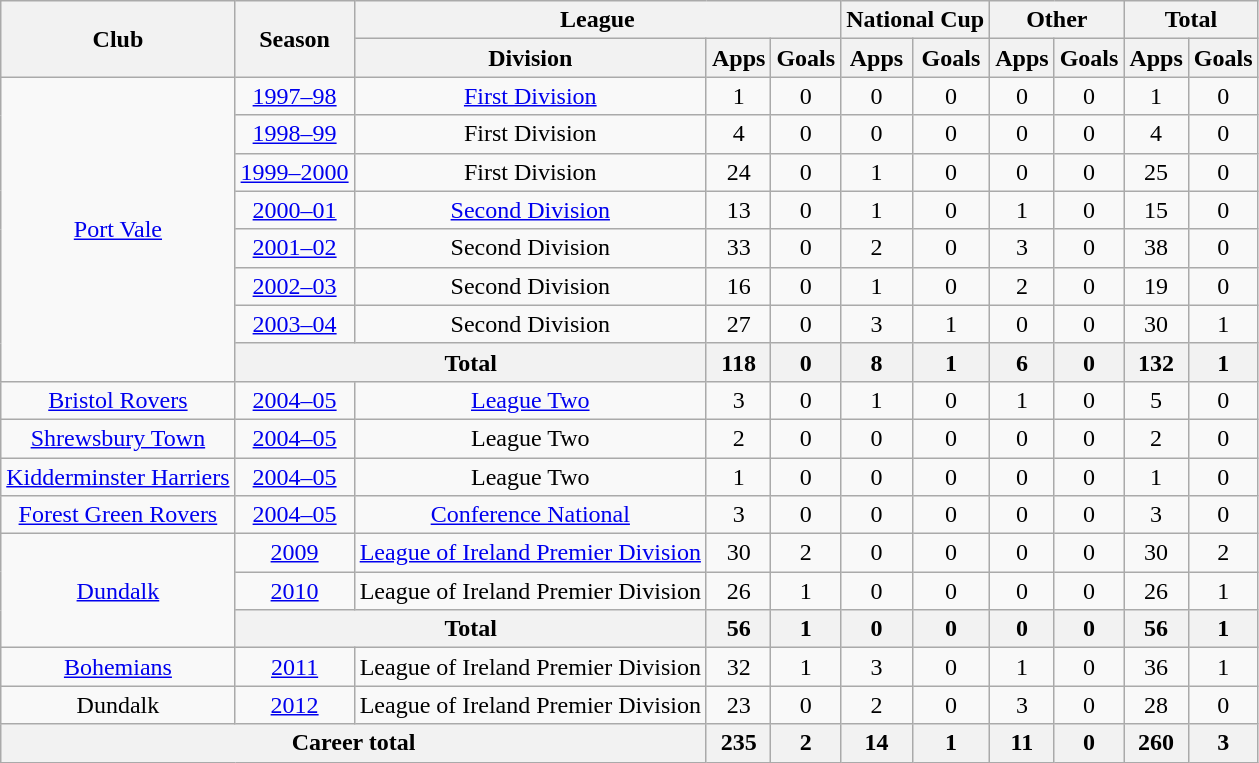<table class="wikitable" style="text-align:center">
<tr>
<th rowspan="2">Club</th>
<th rowspan="2">Season</th>
<th colspan="3">League</th>
<th colspan="2">National Cup</th>
<th colspan="2">Other</th>
<th colspan="2">Total</th>
</tr>
<tr>
<th>Division</th>
<th>Apps</th>
<th>Goals</th>
<th>Apps</th>
<th>Goals</th>
<th>Apps</th>
<th>Goals</th>
<th>Apps</th>
<th>Goals</th>
</tr>
<tr>
<td rowspan="8"><a href='#'>Port Vale</a></td>
<td><a href='#'>1997–98</a></td>
<td><a href='#'>First Division</a></td>
<td>1</td>
<td>0</td>
<td>0</td>
<td>0</td>
<td>0</td>
<td>0</td>
<td>1</td>
<td>0</td>
</tr>
<tr>
<td><a href='#'>1998–99</a></td>
<td>First Division</td>
<td>4</td>
<td>0</td>
<td>0</td>
<td>0</td>
<td>0</td>
<td>0</td>
<td>4</td>
<td>0</td>
</tr>
<tr>
<td><a href='#'>1999–2000</a></td>
<td>First Division</td>
<td>24</td>
<td>0</td>
<td>1</td>
<td>0</td>
<td>0</td>
<td>0</td>
<td>25</td>
<td>0</td>
</tr>
<tr>
<td><a href='#'>2000–01</a></td>
<td><a href='#'>Second Division</a></td>
<td>13</td>
<td>0</td>
<td>1</td>
<td>0</td>
<td>1</td>
<td>0</td>
<td>15</td>
<td>0</td>
</tr>
<tr>
<td><a href='#'>2001–02</a></td>
<td>Second Division</td>
<td>33</td>
<td>0</td>
<td>2</td>
<td>0</td>
<td>3</td>
<td>0</td>
<td>38</td>
<td>0</td>
</tr>
<tr>
<td><a href='#'>2002–03</a></td>
<td>Second Division</td>
<td>16</td>
<td>0</td>
<td>1</td>
<td>0</td>
<td>2</td>
<td>0</td>
<td>19</td>
<td>0</td>
</tr>
<tr>
<td><a href='#'>2003–04</a></td>
<td>Second Division</td>
<td>27</td>
<td>0</td>
<td>3</td>
<td>1</td>
<td>0</td>
<td>0</td>
<td>30</td>
<td>1</td>
</tr>
<tr>
<th colspan="2">Total</th>
<th>118</th>
<th>0</th>
<th>8</th>
<th>1</th>
<th>6</th>
<th>0</th>
<th>132</th>
<th>1</th>
</tr>
<tr>
<td><a href='#'>Bristol Rovers</a></td>
<td><a href='#'>2004–05</a></td>
<td><a href='#'>League Two</a></td>
<td>3</td>
<td>0</td>
<td>1</td>
<td>0</td>
<td>1</td>
<td>0</td>
<td>5</td>
<td>0</td>
</tr>
<tr>
<td><a href='#'>Shrewsbury Town</a></td>
<td><a href='#'>2004–05</a></td>
<td>League Two</td>
<td>2</td>
<td>0</td>
<td>0</td>
<td>0</td>
<td>0</td>
<td>0</td>
<td>2</td>
<td>0</td>
</tr>
<tr>
<td><a href='#'>Kidderminster Harriers</a></td>
<td><a href='#'>2004–05</a></td>
<td>League Two</td>
<td>1</td>
<td>0</td>
<td>0</td>
<td>0</td>
<td>0</td>
<td>0</td>
<td>1</td>
<td>0</td>
</tr>
<tr>
<td><a href='#'>Forest Green Rovers</a></td>
<td><a href='#'>2004–05</a></td>
<td><a href='#'>Conference National</a></td>
<td>3</td>
<td>0</td>
<td>0</td>
<td>0</td>
<td>0</td>
<td>0</td>
<td>3</td>
<td>0</td>
</tr>
<tr>
<td rowspan="3"><a href='#'>Dundalk</a></td>
<td><a href='#'>2009</a></td>
<td><a href='#'>League of Ireland Premier Division</a></td>
<td>30</td>
<td>2</td>
<td>0</td>
<td>0</td>
<td>0</td>
<td>0</td>
<td>30</td>
<td>2</td>
</tr>
<tr>
<td><a href='#'>2010</a></td>
<td>League of Ireland Premier Division</td>
<td>26</td>
<td>1</td>
<td>0</td>
<td>0</td>
<td>0</td>
<td>0</td>
<td>26</td>
<td>1</td>
</tr>
<tr>
<th colspan="2">Total</th>
<th>56</th>
<th>1</th>
<th>0</th>
<th>0</th>
<th>0</th>
<th>0</th>
<th>56</th>
<th>1</th>
</tr>
<tr>
<td><a href='#'>Bohemians</a></td>
<td><a href='#'>2011</a></td>
<td>League of Ireland Premier Division</td>
<td>32</td>
<td>1</td>
<td>3</td>
<td>0</td>
<td>1</td>
<td>0</td>
<td>36</td>
<td>1</td>
</tr>
<tr>
<td>Dundalk</td>
<td><a href='#'>2012</a></td>
<td>League of Ireland Premier Division</td>
<td>23</td>
<td>0</td>
<td>2</td>
<td>0</td>
<td>3</td>
<td>0</td>
<td>28</td>
<td>0</td>
</tr>
<tr>
<th colspan="3">Career total</th>
<th>235</th>
<th>2</th>
<th>14</th>
<th>1</th>
<th>11</th>
<th>0</th>
<th>260</th>
<th>3</th>
</tr>
</table>
